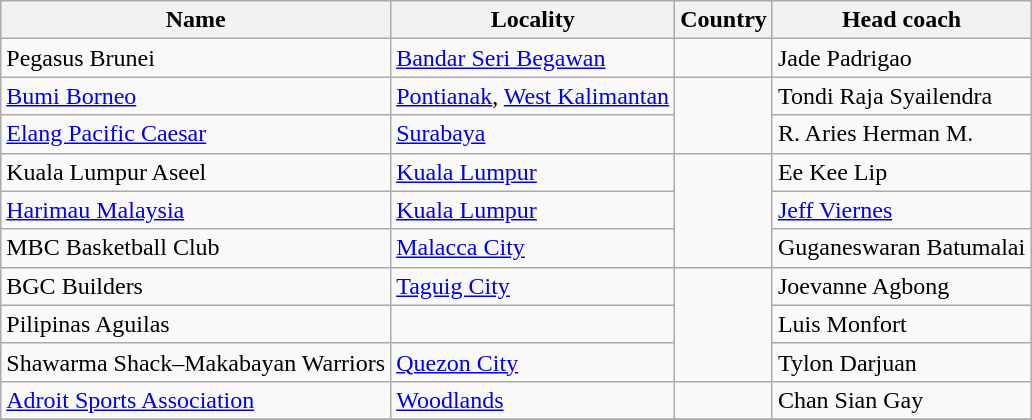<table class="wikitable sortable">
<tr>
<th>Name</th>
<th>Locality</th>
<th>Country</th>
<th>Head coach</th>
</tr>
<tr>
<td>Pegasus Brunei</td>
<td><a href='#'>Bandar Seri Begawan</a></td>
<td></td>
<td> Jade Padrigao</td>
</tr>
<tr>
<td><a href='#'>Bumi Borneo</a></td>
<td><a href='#'>Pontianak</a>, <a href='#'>West Kalimantan</a></td>
<td rowspan=2></td>
<td> Tondi Raja Syailendra</td>
</tr>
<tr>
<td><a href='#'>Elang Pacific Caesar</a></td>
<td><a href='#'>Surabaya</a></td>
<td> R. Aries Herman M.</td>
</tr>
<tr>
<td>Kuala Lumpur Aseel</td>
<td><a href='#'>Kuala Lumpur</a></td>
<td rowspan=3></td>
<td> Ee Kee Lip</td>
</tr>
<tr>
<td><a href='#'>Harimau Malaysia</a></td>
<td><a href='#'>Kuala Lumpur</a></td>
<td> <a href='#'>Jeff Viernes</a></td>
</tr>
<tr>
<td>MBC Basketball Club</td>
<td><a href='#'>Malacca City</a></td>
<td> Guganeswaran Batumalai</td>
</tr>
<tr>
<td>BGC Builders</td>
<td><a href='#'>Taguig City</a></td>
<td rowspan=3></td>
<td> Joevanne Agbong</td>
</tr>
<tr>
<td>Pilipinas Aguilas</td>
<td></td>
<td> Luis Monfort</td>
</tr>
<tr>
<td>Shawarma Shack–Makabayan Warriors</td>
<td><a href='#'>Quezon City</a></td>
<td> Tylon Darjuan</td>
</tr>
<tr>
<td><a href='#'>Adroit Sports Association</a></td>
<td><a href='#'>Woodlands</a></td>
<td></td>
<td> Chan Sian Gay</td>
</tr>
<tr>
</tr>
</table>
